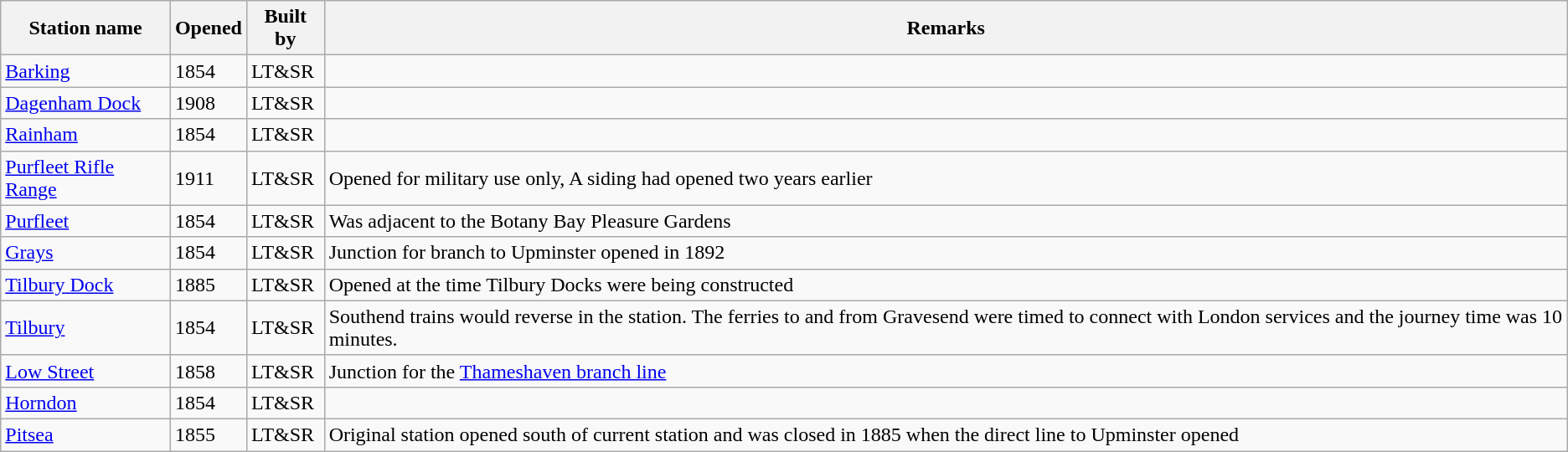<table class="wikitable">
<tr>
<th>Station name</th>
<th>Opened</th>
<th>Built by</th>
<th>Remarks</th>
</tr>
<tr>
<td><a href='#'>Barking</a></td>
<td>1854</td>
<td>LT&SR</td>
<td></td>
</tr>
<tr>
<td><a href='#'>Dagenham Dock</a></td>
<td>1908</td>
<td>LT&SR</td>
<td></td>
</tr>
<tr>
<td><a href='#'>Rainham</a></td>
<td>1854</td>
<td>LT&SR</td>
<td></td>
</tr>
<tr>
<td><a href='#'>Purfleet Rifle Range</a></td>
<td>1911</td>
<td>LT&SR</td>
<td>Opened for military use only, A siding had opened two years earlier</td>
</tr>
<tr>
<td><a href='#'>Purfleet</a></td>
<td>1854</td>
<td>LT&SR</td>
<td>Was adjacent to the Botany Bay Pleasure Gardens</td>
</tr>
<tr>
<td><a href='#'>Grays</a></td>
<td>1854</td>
<td>LT&SR</td>
<td>Junction for branch to Upminster opened in 1892</td>
</tr>
<tr>
<td><a href='#'>Tilbury Dock</a></td>
<td>1885</td>
<td>LT&SR</td>
<td>Opened at the time Tilbury Docks were being constructed</td>
</tr>
<tr>
<td><a href='#'>Tilbury</a></td>
<td>1854</td>
<td>LT&SR</td>
<td>Southend trains would reverse in the station. The ferries to and from Gravesend were timed to connect with London services and the journey time was 10 minutes.</td>
</tr>
<tr>
<td><a href='#'>Low Street</a></td>
<td>1858</td>
<td>LT&SR</td>
<td>Junction for the <a href='#'>Thameshaven branch line</a></td>
</tr>
<tr>
<td><a href='#'>Horndon</a></td>
<td>1854</td>
<td>LT&SR</td>
<td></td>
</tr>
<tr>
<td><a href='#'>Pitsea</a></td>
<td>1855</td>
<td>LT&SR</td>
<td>Original station opened south of current station and was closed in 1885 when the direct line to Upminster opened</td>
</tr>
</table>
